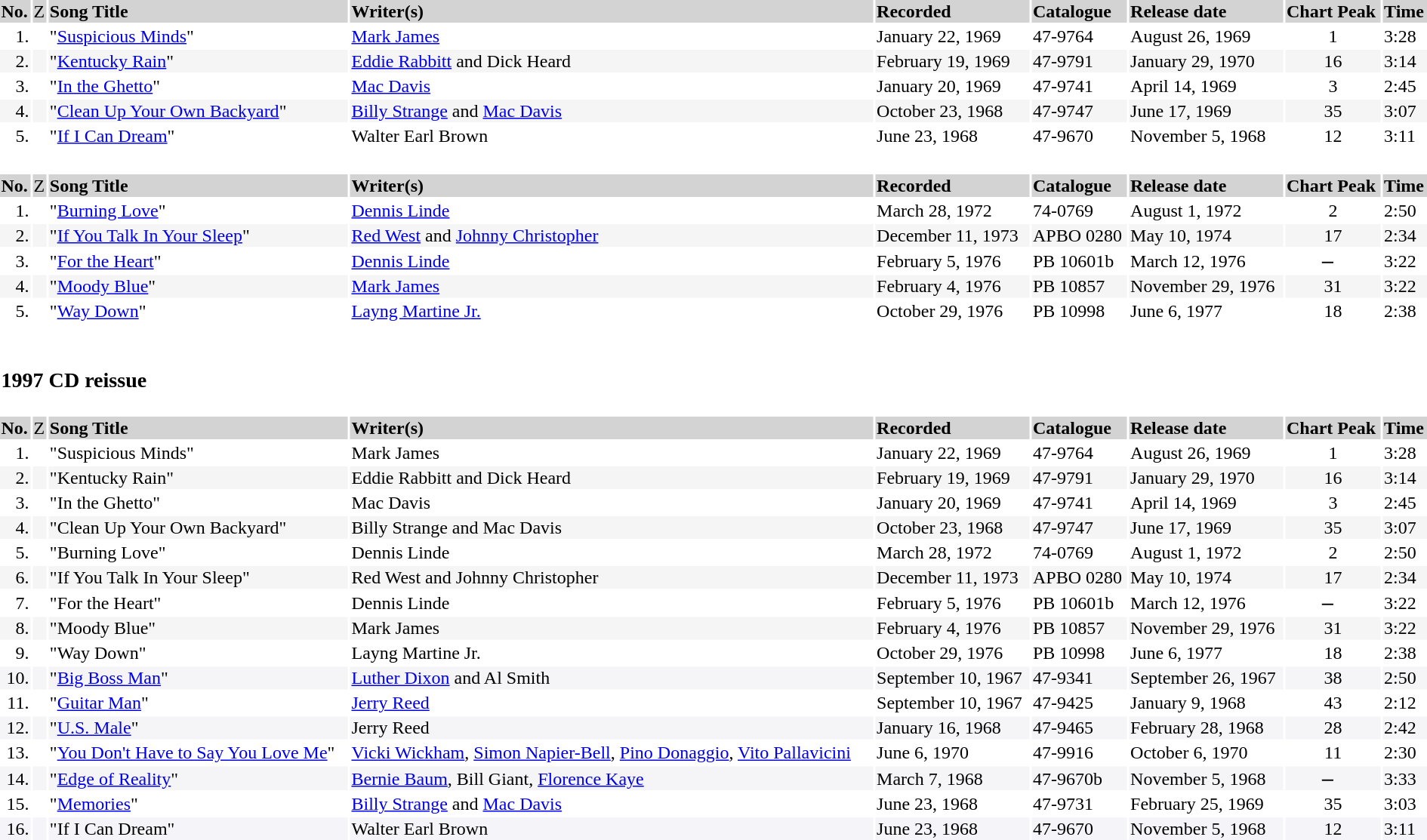<table width=100%>
<tr>
<td colspan="9"><br></td>
</tr>
<tr style="background:#D3D3D3">
<td><strong>No.</strong></td>
<td><span>Z</span></td>
<td><strong>Song Title</strong></td>
<td><strong>Writer(s)</strong></td>
<td><strong>Recorded</strong></td>
<td><strong>Catalogue</strong></td>
<td><strong>Release date</strong></td>
<td><strong>Chart Peak</strong></td>
<td><strong>Time</strong></td>
</tr>
<tr style="background:white">
<td style="text-align:right">1.</td>
<td></td>
<td>"<a href='#'>Suspicious Minds</a>"</td>
<td><a href='#'>Mark James</a></td>
<td>January 22, 1969</td>
<td>47-9764</td>
<td>August 26, 1969</td>
<td style="text-align:center">1</td>
<td>3:28</td>
</tr>
<tr style="background:#F5F5F5">
<td style="text-align:right">2.</td>
<td></td>
<td>"<a href='#'>Kentucky Rain</a>"</td>
<td><a href='#'>Eddie Rabbitt</a> and Dick Heard</td>
<td>February 19, 1969</td>
<td>47-9791</td>
<td>January 29, 1970</td>
<td style="text-align:center">16</td>
<td>3:14</td>
</tr>
<tr style="background:white">
<td style="text-align:right">3.</td>
<td></td>
<td>"<a href='#'>In the Ghetto</a>"</td>
<td><a href='#'>Mac Davis</a></td>
<td>January 20, 1969</td>
<td>47-9741</td>
<td>April 14, 1969</td>
<td style="text-align:center">3</td>
<td>2:45</td>
</tr>
<tr style="background:#F5F5F5">
<td style="text-align:right">4.</td>
<td></td>
<td>"<a href='#'>Clean Up Your Own Backyard</a>"</td>
<td><a href='#'>Billy Strange</a> and <a href='#'>Mac Davis</a></td>
<td>October 23, 1968</td>
<td>47-9747</td>
<td>June 17, 1969</td>
<td style="text-align:center">35</td>
<td>3:07</td>
</tr>
<tr style="background:white">
<td style="text-align:right">5.</td>
<td></td>
<td>"<a href='#'>If I Can Dream</a>"</td>
<td>Walter Earl Brown</td>
<td>June 23, 1968</td>
<td>47-9670</td>
<td>November 5, 1968</td>
<td style="text-align:center">12</td>
<td>3:11</td>
</tr>
<tr>
<td colspan="9"><br></td>
</tr>
<tr style="background:#D3D3D3">
<td><strong>No.</strong></td>
<td><span>Z</span></td>
<td><strong>Song Title</strong></td>
<td><strong>Writer(s)</strong></td>
<td><strong>Recorded</strong></td>
<td><strong>Catalogue</strong></td>
<td><strong>Release date</strong></td>
<td><strong>Chart Peak</strong></td>
<td><strong>Time</strong></td>
</tr>
<tr style="background:white">
<td style="text-align:right">1.</td>
<td></td>
<td>"<a href='#'>Burning Love</a>"</td>
<td><a href='#'>Dennis Linde</a></td>
<td>March 28, 1972</td>
<td>74-0769</td>
<td>August 1, 1972</td>
<td style="text-align:center">2</td>
<td>2:50</td>
</tr>
<tr style="background:#F5F5F5">
<td style="text-align:right">2.</td>
<td></td>
<td>"<a href='#'>If You Talk In Your Sleep</a>"</td>
<td><a href='#'>Red West</a> and <a href='#'>Johnny Christopher</a></td>
<td>December 11, 1973</td>
<td>APBO 0280</td>
<td>May 10, 1974</td>
<td style="text-align:center">17</td>
<td>2:34</td>
</tr>
<tr style="background:white">
<td style="text-align:right">3.</td>
<td></td>
<td>"<a href='#'>For the Heart</a>"</td>
<td><a href='#'>Dennis Linde</a></td>
<td>February 5, 1976</td>
<td>PB 10601b</td>
<td>March 12, 1976</td>
<td style="text-align:center">̶</td>
<td>3:22</td>
</tr>
<tr style="background:#F5F5F5">
<td style="text-align:right">4.</td>
<td></td>
<td>"<a href='#'>Moody Blue</a>"</td>
<td><a href='#'>Mark James</a></td>
<td>February 4, 1976</td>
<td>PB 10857</td>
<td>November 29, 1976</td>
<td style="text-align:center">31</td>
<td>3:22</td>
</tr>
<tr style="background:white">
<td style="text-align:right">5.</td>
<td></td>
<td>"<a href='#'>Way Down</a>"</td>
<td><a href='#'>Layng Martine Jr.</a></td>
<td>October 29, 1976</td>
<td>PB 10998</td>
<td>June 6, 1977</td>
<td style="text-align:center">18</td>
<td>2:38</td>
</tr>
<tr>
<td colspan=9><br><h3>1997 CD reissue</h3></td>
</tr>
<tr style="background:#D3D3D3">
<td><strong>No.</strong></td>
<td><span>Z</span></td>
<td><strong>Song Title</strong></td>
<td><strong>Writer(s)</strong></td>
<td><strong>Recorded</strong></td>
<td><strong>Catalogue</strong></td>
<td><strong>Release date</strong></td>
<td><strong>Chart Peak</strong></td>
<td><strong>Time</strong></td>
</tr>
<tr style="background:white">
<td style="text-align:right">1.</td>
<td></td>
<td>"Suspicious Minds"</td>
<td>Mark James</td>
<td>January 22, 1969</td>
<td>47-9764</td>
<td>August 26, 1969</td>
<td style="text-align:center">1</td>
<td>3:28</td>
</tr>
<tr style="background:#F5F5F5">
<td style="text-align:right">2.</td>
<td></td>
<td>"Kentucky Rain"</td>
<td>Eddie Rabbitt and Dick Heard</td>
<td>February 19, 1969</td>
<td>47-9791</td>
<td>January 29, 1970</td>
<td style="text-align:center">16</td>
<td>3:14</td>
</tr>
<tr style="background:white">
<td style="text-align:right">3.</td>
<td></td>
<td>"In the Ghetto"</td>
<td>Mac Davis</td>
<td>January 20, 1969</td>
<td>47-9741</td>
<td>April 14, 1969</td>
<td style="text-align:center">3</td>
<td>2:45</td>
</tr>
<tr style="background:#F5F5F5">
<td style="text-align:right">4.</td>
<td></td>
<td>"Clean Up Your Own Backyard"</td>
<td>Billy Strange and Mac Davis</td>
<td>October 23, 1968</td>
<td>47-9747</td>
<td>June 17, 1969</td>
<td style="text-align:center">35</td>
<td>3:07</td>
</tr>
<tr style="background:white">
<td style="text-align:right">5.</td>
<td></td>
<td>"Burning Love"</td>
<td>Dennis Linde</td>
<td>March 28, 1972</td>
<td>74-0769</td>
<td>August 1, 1972</td>
<td style="text-align:center">2</td>
<td>2:50</td>
</tr>
<tr style="background:#F5F5F6">
<td style="text-align:right">6.</td>
<td></td>
<td>"If You Talk In Your Sleep"</td>
<td>Red West and Johnny Christopher</td>
<td>December 11, 1973</td>
<td>APBO 0280</td>
<td>May 10, 1974</td>
<td style="text-align:center">17</td>
<td>2:34</td>
</tr>
<tr style="background:white">
<td style="text-align:right">7.</td>
<td></td>
<td>"For the Heart"</td>
<td>Dennis Linde</td>
<td>February 5, 1976</td>
<td>PB 10601b</td>
<td>March 12, 1976</td>
<td style="text-align:center">̶</td>
<td>3:22</td>
</tr>
<tr style="background:#F5F5F6">
<td style="text-align:right">8.</td>
<td></td>
<td>"Moody Blue"</td>
<td>Mark James</td>
<td>February 4, 1976</td>
<td>PB 10857</td>
<td>November 29, 1976</td>
<td style="text-align:center">31</td>
<td>3:22</td>
</tr>
<tr style="background:white">
<td style="text-align:right">9.</td>
<td></td>
<td>"Way Down"</td>
<td>Layng Martine Jr.</td>
<td>October 29, 1976</td>
<td>PB 10998</td>
<td>June 6, 1977</td>
<td style="text-align:center">18</td>
<td>2:38</td>
</tr>
<tr style="background:#F5F5F7">
<td style="text-align:right">10.</td>
<td></td>
<td>"<a href='#'>Big Boss Man</a>"</td>
<td><a href='#'>Luther Dixon</a> and Al Smith</td>
<td>September 10, 1967</td>
<td>47-9341</td>
<td>September 26, 1967</td>
<td style="text-align:center">38</td>
<td>2:50</td>
</tr>
<tr style="background:white">
<td style="text-align:right">11.</td>
<td></td>
<td>"<a href='#'>Guitar Man</a>"</td>
<td><a href='#'>Jerry Reed</a></td>
<td>September 10, 1967</td>
<td>47-9425</td>
<td>January 9, 1968</td>
<td style="text-align:center">43</td>
<td>2:12</td>
</tr>
<tr style="background:#F5F5F7">
<td style="text-align:right">12.</td>
<td></td>
<td>"<a href='#'>U.S. Male</a>"</td>
<td>Jerry Reed</td>
<td>January 16, 1968</td>
<td>47-9465</td>
<td>February 28, 1968</td>
<td style="text-align:center">28</td>
<td>2:42</td>
</tr>
<tr style="background:white">
<td style="text-align:right">13.</td>
<td></td>
<td>"<a href='#'>You Don't Have to Say You Love Me</a>"</td>
<td><a href='#'>Vicki Wickham</a>, <a href='#'>Simon Napier-Bell</a>, <a href='#'>Pino Donaggio</a>, <a href='#'>Vito Pallavicini</a></td>
<td>June 6, 1970</td>
<td>47-9916</td>
<td>October 6, 1970</td>
<td style="text-align:center">11</td>
<td>2:30</td>
</tr>
<tr style="background:#F5F5F8">
<td style="text-align:right">14.</td>
<td></td>
<td>"<a href='#'>Edge of Reality</a>"</td>
<td><a href='#'>Bernie Baum</a>, Bill Giant, <a href='#'>Florence Kaye</a></td>
<td>March 7, 1968</td>
<td>47-9670b</td>
<td>November 5, 1968</td>
<td style="text-align:center">̶</td>
<td>3:33</td>
</tr>
<tr style="background:white">
<td style="text-align:right">15.</td>
<td></td>
<td>"<a href='#'>Memories</a>"</td>
<td><a href='#'>Billy Strange</a> and <a href='#'>Mac Davis</a></td>
<td>June 23, 1968</td>
<td>47-9731</td>
<td>February 25, 1969</td>
<td style="text-align:center">35</td>
<td>3:03</td>
</tr>
<tr style="background:#F5F5F9">
<td style="text-align:right">16.</td>
<td></td>
<td>"If I Can Dream"</td>
<td>Walter Earl Brown</td>
<td>June 23, 1968</td>
<td>47-9670</td>
<td>November 5, 1968</td>
<td style="text-align:center">12</td>
<td>3:11</td>
</tr>
</table>
